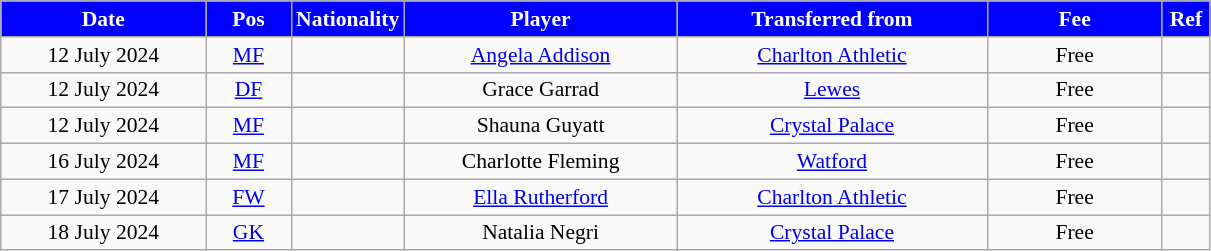<table class="wikitable"  style="text-align:center; font-size:90%; ">
<tr>
<th style="background:#0000FF;color:#FFFFFF;width:130px;">Date</th>
<th style="background:#0000FF;color:#FFFFFF;width:50px;">Pos</th>
<th style="background:#0000FF;color:#FFFFFF;width:50px;">Nationality</th>
<th style="background:#0000FF;color:#FFFFFF;width:175px;">Player</th>
<th style="background:#0000FF;color:#FFFFFF;width:200px;">Transferred from</th>
<th style="background:#0000FF;color:#FFFFFF;width:110px;">Fee</th>
<th style="background:#0000FF;color:#FFFFFF;width:25px;">Ref</th>
</tr>
<tr>
<td>12 July 2024</td>
<td><a href='#'>MF</a></td>
<td></td>
<td><a href='#'>Angela Addison</a></td>
<td> <a href='#'>Charlton Athletic</a></td>
<td>Free</td>
<td></td>
</tr>
<tr>
<td>12 July 2024</td>
<td><a href='#'>DF</a></td>
<td></td>
<td>Grace Garrad</td>
<td> <a href='#'>Lewes</a></td>
<td>Free</td>
<td></td>
</tr>
<tr>
<td>12 July 2024</td>
<td><a href='#'>MF</a></td>
<td></td>
<td>Shauna Guyatt</td>
<td> <a href='#'>Crystal Palace</a></td>
<td>Free</td>
<td></td>
</tr>
<tr>
<td>16 July 2024</td>
<td><a href='#'>MF</a></td>
<td></td>
<td>Charlotte Fleming</td>
<td> <a href='#'>Watford</a></td>
<td>Free</td>
<td></td>
</tr>
<tr>
<td>17 July 2024</td>
<td><a href='#'>FW</a></td>
<td></td>
<td><a href='#'>Ella Rutherford</a></td>
<td> <a href='#'>Charlton Athletic</a></td>
<td>Free</td>
<td></td>
</tr>
<tr>
<td>18 July 2024</td>
<td><a href='#'>GK</a></td>
<td></td>
<td>Natalia Negri</td>
<td> <a href='#'>Crystal Palace</a></td>
<td>Free</td>
<td></td>
</tr>
</table>
